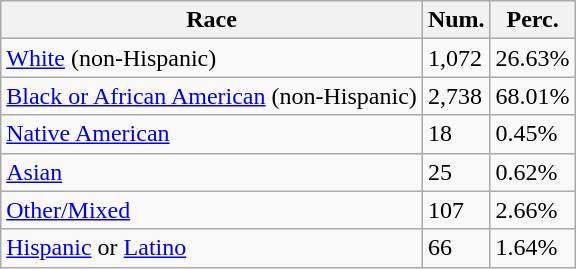<table class="wikitable">
<tr>
<th>Race</th>
<th>Num.</th>
<th>Perc.</th>
</tr>
<tr>
<td><a href='#'>White</a> (non-Hispanic)</td>
<td>1,072</td>
<td>26.63%</td>
</tr>
<tr>
<td><a href='#'>Black or African American</a> (non-Hispanic)</td>
<td>2,738</td>
<td>68.01%</td>
</tr>
<tr>
<td><a href='#'>Native American</a></td>
<td>18</td>
<td>0.45%</td>
</tr>
<tr>
<td><a href='#'>Asian</a></td>
<td>25</td>
<td>0.62%</td>
</tr>
<tr>
<td><a href='#'>Other/Mixed</a></td>
<td>107</td>
<td>2.66%</td>
</tr>
<tr>
<td><a href='#'>Hispanic</a> or <a href='#'>Latino</a></td>
<td>66</td>
<td>1.64%</td>
</tr>
</table>
